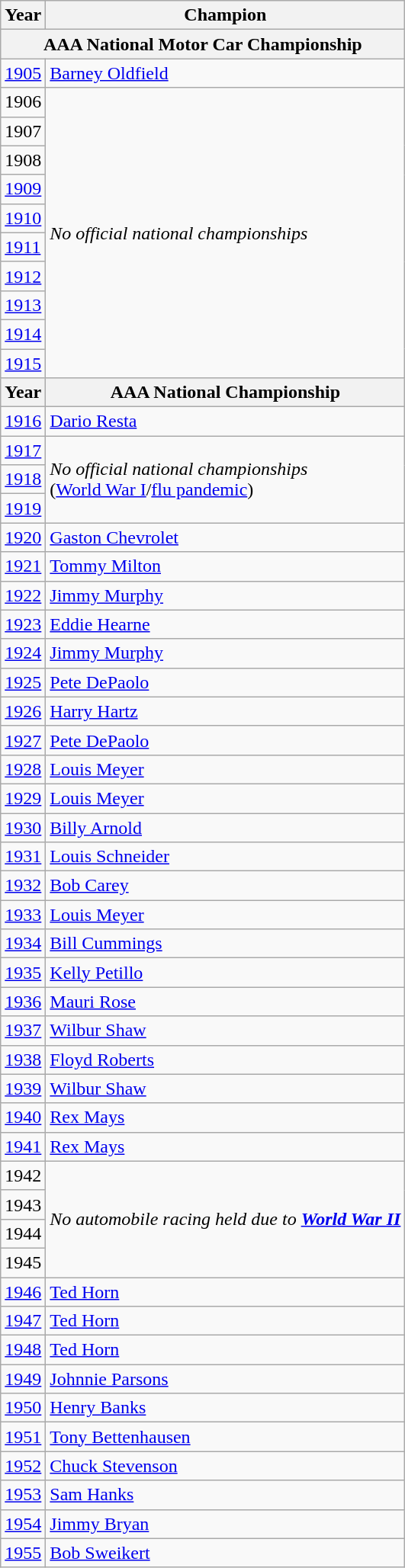<table class="wikitable">
<tr>
<th>Year</th>
<th colspan=3>Champion</th>
</tr>
<tr>
<th colspan=4>AAA National Motor Car Championship</th>
</tr>
<tr>
<td><a href='#'>1905</a></td>
<td colspan=3>  <a href='#'>Barney Oldfield</a></td>
</tr>
<tr>
<td>1906</td>
<td rowspan="10"><em>No official national championships</em></td>
</tr>
<tr>
<td>1907</td>
</tr>
<tr>
<td>1908</td>
</tr>
<tr>
<td><a href='#'>1909</a></td>
</tr>
<tr>
<td><a href='#'>1910</a></td>
</tr>
<tr>
<td><a href='#'>1911</a></td>
</tr>
<tr>
<td><a href='#'>1912</a></td>
</tr>
<tr>
<td><a href='#'>1913</a></td>
</tr>
<tr>
<td><a href='#'>1914</a></td>
</tr>
<tr>
<td><a href='#'>1915</a></td>
</tr>
<tr>
<th>Year</th>
<th colspan=3>AAA National Championship</th>
</tr>
<tr>
<td><a href='#'>1916</a></td>
<td colspan=3> <a href='#'>Dario Resta</a></td>
</tr>
<tr>
<td><a href='#'>1917</a></td>
<td rowspan="3"><em>No official national championships</em><br>(<a href='#'>World War I</a>/<a href='#'>flu pandemic</a>)</td>
</tr>
<tr>
<td><a href='#'>1918</a></td>
</tr>
<tr>
<td><a href='#'>1919</a></td>
</tr>
<tr>
<td><a href='#'>1920</a></td>
<td colspan=3> <a href='#'>Gaston Chevrolet</a></td>
</tr>
<tr>
<td><a href='#'>1921</a></td>
<td colspan=3> <a href='#'>Tommy Milton</a></td>
</tr>
<tr>
<td><a href='#'>1922</a></td>
<td colspan=3> <a href='#'>Jimmy Murphy</a></td>
</tr>
<tr>
<td><a href='#'>1923</a></td>
<td colspan=3> <a href='#'>Eddie Hearne</a></td>
</tr>
<tr>
<td><a href='#'>1924</a></td>
<td colspan=3> <a href='#'>Jimmy Murphy</a></td>
</tr>
<tr>
<td><a href='#'>1925</a></td>
<td colspan=3> <a href='#'>Pete DePaolo</a></td>
</tr>
<tr>
<td><a href='#'>1926</a></td>
<td colspan=3> <a href='#'>Harry Hartz</a></td>
</tr>
<tr>
<td><a href='#'>1927</a></td>
<td colspan=3> <a href='#'>Pete DePaolo</a></td>
</tr>
<tr>
<td><a href='#'>1928</a></td>
<td colspan=3> <a href='#'>Louis Meyer</a></td>
</tr>
<tr>
<td><a href='#'>1929</a></td>
<td colspan=3> <a href='#'>Louis Meyer</a></td>
</tr>
<tr>
<td><a href='#'>1930</a></td>
<td colspan=3> <a href='#'>Billy Arnold</a></td>
</tr>
<tr>
<td><a href='#'>1931</a></td>
<td colspan=3> <a href='#'>Louis Schneider</a></td>
</tr>
<tr>
<td><a href='#'>1932</a></td>
<td colspan=3> <a href='#'>Bob Carey</a></td>
</tr>
<tr>
<td><a href='#'>1933</a></td>
<td colspan=3> <a href='#'>Louis Meyer</a></td>
</tr>
<tr>
<td><a href='#'>1934</a></td>
<td colspan=3> <a href='#'>Bill Cummings</a></td>
</tr>
<tr>
<td><a href='#'>1935</a></td>
<td colspan=3> <a href='#'>Kelly Petillo</a></td>
</tr>
<tr>
<td><a href='#'>1936</a></td>
<td colspan=3> <a href='#'>Mauri Rose</a></td>
</tr>
<tr>
<td><a href='#'>1937</a></td>
<td colspan=3> <a href='#'>Wilbur Shaw</a></td>
</tr>
<tr>
<td><a href='#'>1938</a></td>
<td colspan=3> <a href='#'>Floyd Roberts</a></td>
</tr>
<tr>
<td><a href='#'>1939</a></td>
<td colspan=3> <a href='#'>Wilbur Shaw</a></td>
</tr>
<tr>
<td><a href='#'>1940</a></td>
<td colspan=3> <a href='#'>Rex Mays</a></td>
</tr>
<tr>
<td><a href='#'>1941</a></td>
<td colspan=3> <a href='#'>Rex Mays</a></td>
</tr>
<tr>
<td>1942</td>
<td align=center rowspan=4 colspan=3><em>No automobile racing held due to <strong><a href='#'>World War II</a><strong><em></td>
</tr>
<tr>
<td>1943</td>
</tr>
<tr>
<td>1944</td>
</tr>
<tr>
<td>1945</td>
</tr>
<tr>
<td><a href='#'>1946</a></td>
<td colspan=3> <a href='#'>Ted Horn</a></td>
</tr>
<tr>
<td><a href='#'>1947</a></td>
<td colspan=3> <a href='#'>Ted Horn</a></td>
</tr>
<tr>
<td><a href='#'>1948</a></td>
<td colspan=3> <a href='#'>Ted Horn</a></td>
</tr>
<tr>
<td><a href='#'>1949</a></td>
<td colspan=3> <a href='#'>Johnnie Parsons</a></td>
</tr>
<tr>
<td><a href='#'>1950</a></td>
<td colspan=3> <a href='#'>Henry Banks</a></td>
</tr>
<tr>
<td><a href='#'>1951</a></td>
<td colspan=3> <a href='#'>Tony Bettenhausen</a></td>
</tr>
<tr>
<td><a href='#'>1952</a></td>
<td colspan=3> <a href='#'>Chuck Stevenson</a></td>
</tr>
<tr>
<td><a href='#'>1953</a></td>
<td colspan=3> <a href='#'>Sam Hanks</a></td>
</tr>
<tr>
<td><a href='#'>1954</a></td>
<td colspan=3> <a href='#'>Jimmy Bryan</a></td>
</tr>
<tr>
<td><a href='#'>1955</a></td>
<td colspan=3> <a href='#'>Bob Sweikert</a></td>
</tr>
</table>
